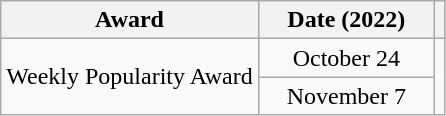<table class="sortable wikitable" style="text-align:center;">
<tr>
<th>Award</th>
<th width="110">Date (2022)</th>
<th class="unsortable"></th>
</tr>
<tr>
<td rowspan="2">Weekly Popularity Award</td>
<td align="center">October 24</td>
<td rowspan="2"></td>
</tr>
<tr>
<td align="center">November 7</td>
</tr>
</table>
